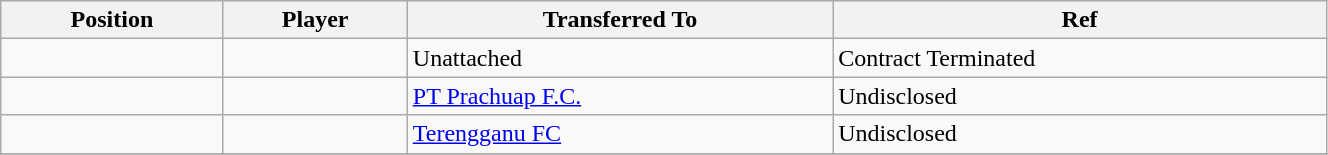<table class="wikitable sortable" style="width:70%; text-align:center; font-size:100%; text-align:left;">
<tr>
<th><strong>Position</strong></th>
<th><strong>Player</strong></th>
<th><strong>Transferred To</strong></th>
<th><strong>Ref</strong></th>
</tr>
<tr>
<td></td>
<td></td>
<td>Unattached</td>
<td>Contract Terminated</td>
</tr>
<tr>
<td></td>
<td></td>
<td> <a href='#'>PT Prachuap F.C.</a></td>
<td>Undisclosed</td>
</tr>
<tr>
<td></td>
<td></td>
<td> <a href='#'>Terengganu FC</a></td>
<td>Undisclosed</td>
</tr>
<tr>
</tr>
</table>
